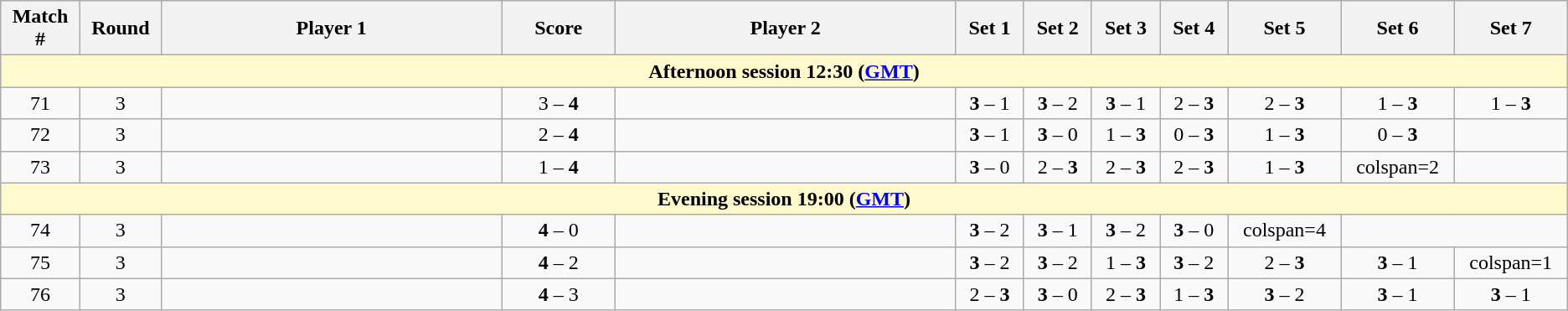<table class="wikitable">
<tr>
<th width="2%">Match #</th>
<th width="2%">Round</th>
<th width="15%">Player 1</th>
<th width="5%">Score</th>
<th width="15%">Player 2</th>
<th width="3%">Set 1</th>
<th width="3%">Set 2</th>
<th width="3%">Set 3</th>
<th width="3%">Set 4</th>
<th width="3%">Set 5</th>
<th width="3%">Set 6</th>
<th width="3%">Set 7</th>
</tr>
<tr>
<td colspan="12" style="text-align:center; background-color:#FFFACD"><strong>Afternoon session 12:30 (<a href='#'>GMT</a>)</strong></td>
</tr>
<tr style=text-align:center;">
<td>71</td>
<td>3</td>
<td></td>
<td>3 – <strong>4</strong></td>
<td></td>
<td><strong>3</strong> – 1</td>
<td><strong>3</strong> – 2</td>
<td><strong>3</strong> – 1</td>
<td>2 – <strong>3</strong></td>
<td>2 – <strong>3</strong></td>
<td>1 – <strong>3</strong></td>
<td>1 – <strong>3</strong></td>
</tr>
<tr style=text-align:center;">
<td>72</td>
<td>3</td>
<td></td>
<td>2 – <strong>4</strong></td>
<td></td>
<td><strong>3</strong> – 1</td>
<td><strong>3</strong> – 0</td>
<td>1 – <strong>3</strong></td>
<td>0 – <strong>3</strong></td>
<td>1 – <strong>3</strong></td>
<td>0 – <strong>3</strong></td>
<td></td>
</tr>
<tr style=text-align:center;">
<td>73</td>
<td>3</td>
<td></td>
<td>1 – <strong>4</strong></td>
<td></td>
<td><strong>3</strong> – 0</td>
<td>2 – <strong>3</strong></td>
<td>2 – <strong>3</strong></td>
<td>2 – <strong>3</strong></td>
<td>1 – <strong>3</strong></td>
<td>colspan=2</td>
</tr>
<tr>
<td colspan="12" style="text-align:center; background-color:#FFFACD"><strong>Evening session 19:00 (<a href='#'>GMT</a>)</strong></td>
</tr>
<tr style=text-align:center;">
<td>74</td>
<td>3</td>
<td></td>
<td><strong>4</strong> – 0</td>
<td></td>
<td><strong>3</strong> – 2</td>
<td><strong>3</strong> – 1</td>
<td><strong>3</strong> – 2</td>
<td><strong>3</strong> – 0</td>
<td>colspan=4</td>
</tr>
<tr style=text-align:center;">
<td>75</td>
<td>3</td>
<td></td>
<td><strong>4</strong> – 2</td>
<td></td>
<td><strong>3</strong> – 2</td>
<td><strong>3</strong> – 2</td>
<td>1 – <strong>3</strong></td>
<td><strong>3</strong> – 2</td>
<td>2 – <strong>3</strong></td>
<td><strong>3</strong> – 1</td>
<td>colspan=1</td>
</tr>
<tr style=text-align:center;">
<td>76</td>
<td>3</td>
<td></td>
<td><strong>4</strong> – 3</td>
<td></td>
<td>2 – <strong>3</strong></td>
<td><strong>3</strong> – 0</td>
<td>2 – <strong>3</strong></td>
<td>1 – <strong>3</strong></td>
<td><strong>3</strong> – 2</td>
<td><strong>3</strong> – 1</td>
<td><strong>3</strong> – 1</td>
</tr>
</table>
